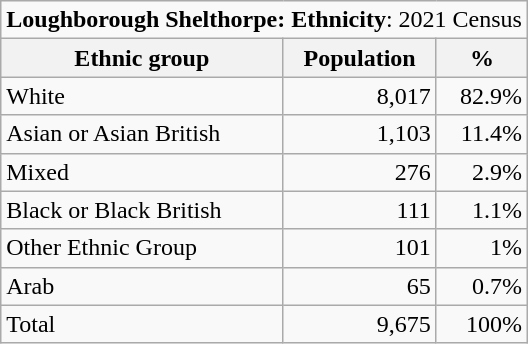<table class="wikitable">
<tr>
<td colspan="14" style="text-align:right;"><strong>Loughborough Shelthorpe: Ethnicity</strong>: 2021 Census</td>
</tr>
<tr>
<th>Ethnic group</th>
<th>Population</th>
<th>%</th>
</tr>
<tr>
<td>White</td>
<td style="text-align:right;">8,017</td>
<td style="text-align:right;">82.9%</td>
</tr>
<tr>
<td>Asian or Asian British</td>
<td style="text-align:right;">1,103</td>
<td style="text-align:right;">11.4%</td>
</tr>
<tr>
<td>Mixed</td>
<td style="text-align:right;">276</td>
<td style="text-align:right;">2.9%</td>
</tr>
<tr>
<td>Black or Black British</td>
<td style="text-align:right;">111</td>
<td style="text-align:right;">1.1%</td>
</tr>
<tr>
<td>Other Ethnic Group</td>
<td style="text-align:right;">101</td>
<td style="text-align:right;">1%</td>
</tr>
<tr>
<td>Arab</td>
<td style="text-align:right;">65</td>
<td style="text-align:right;">0.7%</td>
</tr>
<tr>
<td>Total</td>
<td style="text-align:right;">9,675</td>
<td style="text-align:right;">100%</td>
</tr>
</table>
